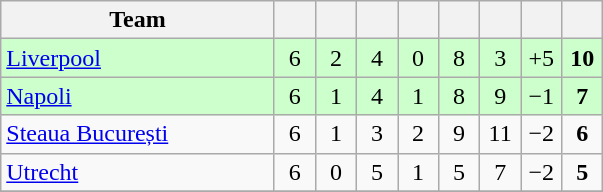<table class="wikitable" style="text-align: center;">
<tr>
<th width=175>Team</th>
<th width=20></th>
<th width=20></th>
<th width=20></th>
<th width=20></th>
<th width=20></th>
<th width=20></th>
<th width=20></th>
<th width=20></th>
</tr>
<tr bgcolor=#ccffcc>
<td align=left> <a href='#'>Liverpool</a></td>
<td>6</td>
<td>2</td>
<td>4</td>
<td>0</td>
<td>8</td>
<td>3</td>
<td>+5</td>
<td><strong>10</strong></td>
</tr>
<tr bgcolor=#ccffcc>
<td align=left> <a href='#'>Napoli</a></td>
<td>6</td>
<td>1</td>
<td>4</td>
<td>1</td>
<td>8</td>
<td>9</td>
<td>−1</td>
<td><strong>7</strong></td>
</tr>
<tr bgcolor=>
<td align=left> <a href='#'>Steaua București</a></td>
<td>6</td>
<td>1</td>
<td>3</td>
<td>2</td>
<td>9</td>
<td>11</td>
<td>−2</td>
<td><strong>6</strong></td>
</tr>
<tr bgcolor=>
<td align=left> <a href='#'>Utrecht</a></td>
<td>6</td>
<td>0</td>
<td>5</td>
<td>1</td>
<td>5</td>
<td>7</td>
<td>−2</td>
<td><strong>5</strong></td>
</tr>
<tr>
</tr>
</table>
